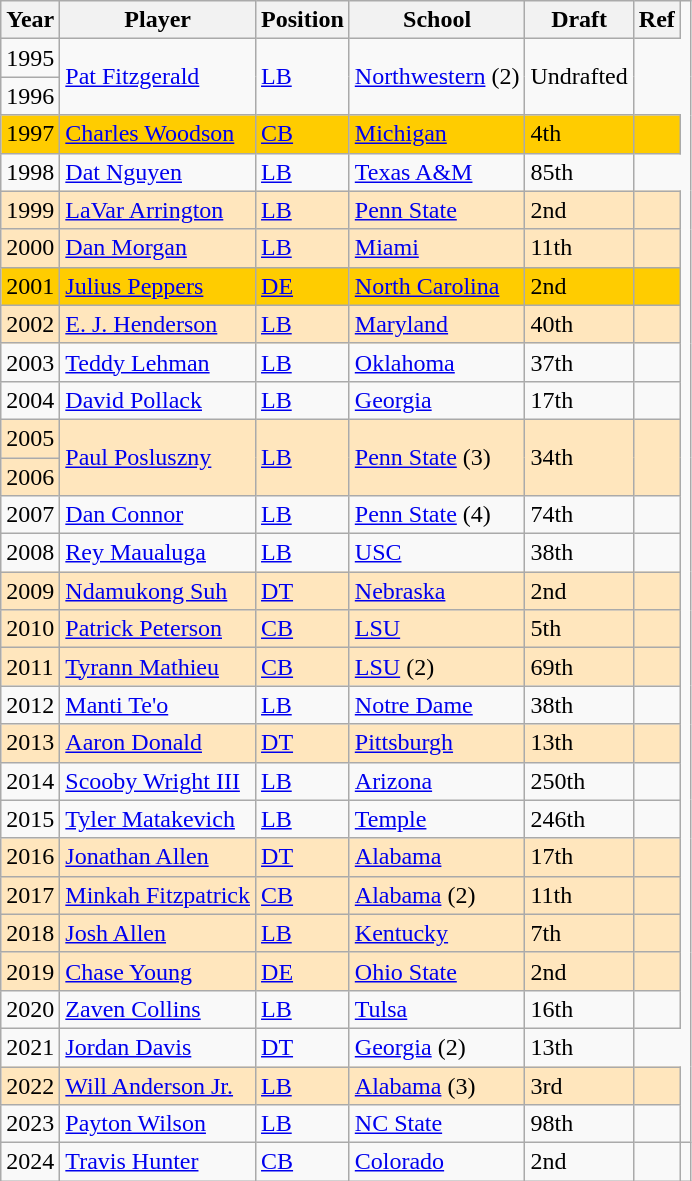<table class="wikitable">
<tr>
<th bgcolor="#e5e5e5">Year</th>
<th bgcolor="#e5e5e5">Player</th>
<th bgcolor="#e5e5e5">Position</th>
<th bgcolor="#e5e5e5">School</th>
<th bgcolor="#e5e5e5">Draft</th>
<th>Ref</th>
</tr>
<tr>
<td>1995</td>
<td rowspan="2"><a href='#'>Pat Fitzgerald</a></td>
<td rowspan="2"><a href='#'>LB</a></td>
<td rowspan="2"><a href='#'>Northwestern</a> (2)</td>
<td rowspan="2">Undrafted</td>
</tr>
<tr>
<td>1996</td>
</tr>
<tr style="background:#FFCC00">
<td>1997</td>
<td><a href='#'>Charles Woodson</a></td>
<td><a href='#'>CB</a></td>
<td><a href='#'>Michigan</a></td>
<td>4th</td>
<td></td>
</tr>
<tr>
<td>1998</td>
<td><a href='#'>Dat Nguyen</a></td>
<td><a href='#'>LB</a></td>
<td><a href='#'>Texas A&M</a></td>
<td>85th</td>
</tr>
<tr style="background:#ffe6bd;">
<td>1999</td>
<td><a href='#'>LaVar Arrington</a></td>
<td><a href='#'>LB</a></td>
<td><a href='#'>Penn State</a></td>
<td>2nd</td>
<td></td>
</tr>
<tr style="background:#ffe6bd;">
<td>2000</td>
<td><a href='#'>Dan Morgan</a></td>
<td><a href='#'>LB</a></td>
<td><a href='#'>Miami</a></td>
<td>11th</td>
<td></td>
</tr>
<tr style="background:#ffcc00;">
<td>2001</td>
<td><a href='#'>Julius Peppers</a></td>
<td><a href='#'>DE</a></td>
<td><a href='#'>North Carolina</a></td>
<td>2nd</td>
<td></td>
</tr>
<tr style="background:#ffe6bd;">
<td>2002</td>
<td><a href='#'>E. J. Henderson</a></td>
<td><a href='#'>LB</a></td>
<td><a href='#'>Maryland</a></td>
<td>40th</td>
<td></td>
</tr>
<tr>
<td>2003</td>
<td><a href='#'>Teddy Lehman</a></td>
<td><a href='#'>LB</a></td>
<td><a href='#'>Oklahoma</a></td>
<td>37th</td>
<td></td>
</tr>
<tr>
<td>2004</td>
<td><a href='#'>David Pollack</a></td>
<td><a href='#'>LB</a></td>
<td><a href='#'>Georgia</a></td>
<td>17th</td>
<td></td>
</tr>
<tr style="background:#ffe6bd;">
<td>2005</td>
<td rowspan="2"><a href='#'>Paul Posluszny</a></td>
<td rowspan="2"><a href='#'>LB</a></td>
<td rowspan="2"><a href='#'>Penn State</a> (3)</td>
<td rowspan="2">34th</td>
<td rowspan="2"></td>
</tr>
<tr style="background:#ffe6bd;">
<td>2006</td>
</tr>
<tr>
<td>2007</td>
<td><a href='#'>Dan Connor</a></td>
<td><a href='#'>LB</a></td>
<td><a href='#'>Penn State</a> (4)</td>
<td>74th</td>
<td></td>
</tr>
<tr>
<td>2008</td>
<td><a href='#'>Rey Maualuga</a></td>
<td><a href='#'>LB</a></td>
<td><a href='#'>USC</a></td>
<td>38th</td>
<td></td>
</tr>
<tr style="background:#ffe6bd;">
<td>2009</td>
<td><a href='#'>Ndamukong Suh</a></td>
<td><a href='#'>DT</a></td>
<td><a href='#'>Nebraska</a></td>
<td>2nd</td>
<td></td>
</tr>
<tr style="background:#ffe6bd;">
<td>2010</td>
<td><a href='#'>Patrick Peterson</a></td>
<td><a href='#'>CB</a></td>
<td><a href='#'>LSU</a></td>
<td>5th</td>
<td></td>
</tr>
<tr style="background:#ffe6bd;">
<td>2011</td>
<td><a href='#'>Tyrann Mathieu</a></td>
<td><a href='#'>CB</a></td>
<td><a href='#'>LSU</a> (2)</td>
<td>69th</td>
<td></td>
</tr>
<tr>
<td>2012</td>
<td><a href='#'>Manti Te'o</a></td>
<td><a href='#'>LB</a></td>
<td><a href='#'>Notre Dame</a></td>
<td>38th</td>
<td></td>
</tr>
<tr style="background:#ffe6bd;">
<td>2013</td>
<td><a href='#'>Aaron Donald</a></td>
<td><a href='#'>DT</a></td>
<td><a href='#'>Pittsburgh</a></td>
<td>13th</td>
<td></td>
</tr>
<tr>
<td>2014</td>
<td><a href='#'>Scooby Wright III</a></td>
<td><a href='#'>LB</a></td>
<td><a href='#'>Arizona</a></td>
<td>250th</td>
<td></td>
</tr>
<tr>
<td>2015</td>
<td><a href='#'>Tyler Matakevich</a></td>
<td><a href='#'>LB</a></td>
<td><a href='#'>Temple</a></td>
<td>246th</td>
<td></td>
</tr>
<tr style="background:#ffe6bd;">
<td>2016</td>
<td><a href='#'>Jonathan Allen</a></td>
<td><a href='#'>DT</a></td>
<td><a href='#'>Alabama</a></td>
<td>17th</td>
<td></td>
</tr>
<tr style="background:#ffe6bd;">
<td>2017</td>
<td><a href='#'>Minkah Fitzpatrick</a></td>
<td><a href='#'>CB</a></td>
<td><a href='#'>Alabama</a> (2)</td>
<td>11th</td>
<td></td>
</tr>
<tr style="background:#ffe6bd;">
<td>2018</td>
<td><a href='#'>Josh Allen</a></td>
<td><a href='#'>LB</a></td>
<td><a href='#'>Kentucky</a></td>
<td>7th</td>
<td></td>
</tr>
<tr style="background:#ffe6bd;">
<td>2019</td>
<td><a href='#'>Chase Young</a></td>
<td><a href='#'>DE</a></td>
<td><a href='#'>Ohio State</a></td>
<td>2nd</td>
<td></td>
</tr>
<tr>
<td>2020</td>
<td><a href='#'>Zaven Collins</a></td>
<td><a href='#'>LB</a></td>
<td><a href='#'>Tulsa</a></td>
<td>16th</td>
<td></td>
</tr>
<tr>
<td>2021</td>
<td><a href='#'>Jordan Davis</a></td>
<td><a href='#'>DT</a></td>
<td><a href='#'>Georgia</a> (2)</td>
<td>13th</td>
</tr>
<tr style="background:#ffe6bd;">
<td>2022</td>
<td><a href='#'>Will Anderson Jr.</a></td>
<td><a href='#'>LB</a></td>
<td><a href='#'>Alabama</a> (3)</td>
<td>3rd</td>
<td></td>
</tr>
<tr>
<td>2023</td>
<td><a href='#'>Payton Wilson</a></td>
<td><a href='#'>LB</a></td>
<td><a href='#'>NC State</a></td>
<td>98th</td>
<td></td>
</tr>
<tr>
<td>2024</td>
<td><a href='#'>Travis Hunter</a></td>
<td><a href='#'>CB</a></td>
<td><a href='#'>Colorado</a></td>
<td>2nd</td>
<td></td>
<td></td>
</tr>
</table>
